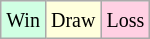<table class="wikitable">
<tr>
<td style="background-color: #d0ffe3;"><small>Win</small></td>
<td style="background-color: #ffffdd;"><small>Draw</small></td>
<td style="background-color: #ffd0e3;"><small>Loss</small></td>
</tr>
</table>
